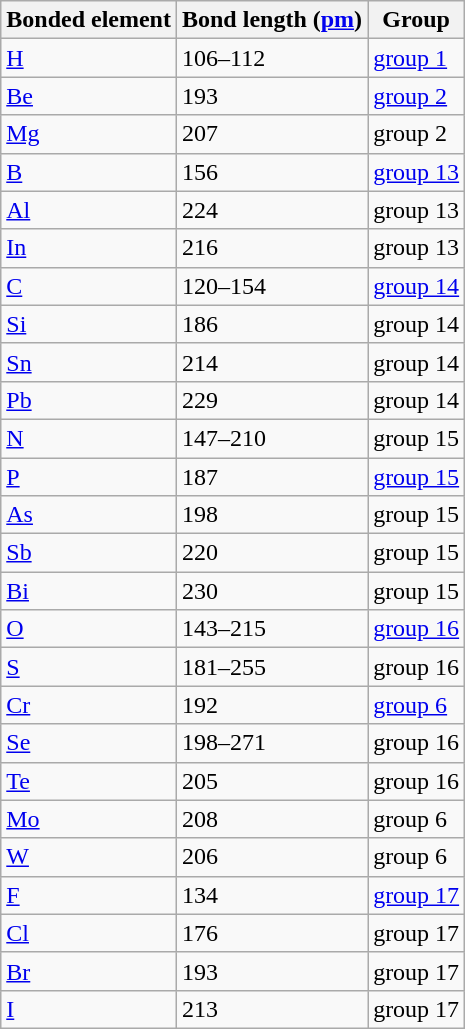<table align="center"  class="wikitable sortable">
<tr>
<th>Bonded element</th>
<th>Bond length (<a href='#'>pm</a>)</th>
<th>Group</th>
</tr>
<tr>
<td><a href='#'>H</a></td>
<td>106–112</td>
<td data-sort-value="1"><a href='#'>group 1</a></td>
</tr>
<tr>
<td><a href='#'>Be</a></td>
<td>193</td>
<td data-sort-value="2"><a href='#'>group 2</a></td>
</tr>
<tr>
<td><a href='#'>Mg</a></td>
<td>207</td>
<td data-sort-value="2">group 2</td>
</tr>
<tr>
<td><a href='#'>B</a></td>
<td>156</td>
<td data-sort-value="13"><a href='#'>group 13</a></td>
</tr>
<tr>
<td><a href='#'>Al</a></td>
<td>224</td>
<td data-sort-value="13">group 13</td>
</tr>
<tr>
<td><a href='#'>In</a></td>
<td>216</td>
<td data-sort-value="13">group 13</td>
</tr>
<tr>
<td><a href='#'>C</a></td>
<td>120–154</td>
<td data-sort-value="14"><a href='#'>group 14</a></td>
</tr>
<tr>
<td><a href='#'>Si</a></td>
<td>186</td>
<td data-sort-value="14">group 14</td>
</tr>
<tr>
<td><a href='#'>Sn</a></td>
<td>214</td>
<td data-sort-value="14">group 14</td>
</tr>
<tr>
<td><a href='#'>Pb</a></td>
<td>229</td>
<td data-sort-value="14">group 14</td>
</tr>
<tr>
<td><a href='#'>N</a></td>
<td>147–210</td>
<td data-sort-value="15">group 15</td>
</tr>
<tr>
<td><a href='#'>P</a></td>
<td>187</td>
<td data-sort-value="15"><a href='#'>group 15</a></td>
</tr>
<tr>
<td><a href='#'>As</a></td>
<td>198</td>
<td data-sort-value="15">group 15</td>
</tr>
<tr>
<td><a href='#'>Sb</a></td>
<td>220</td>
<td data-sort-value="15">group 15</td>
</tr>
<tr>
<td><a href='#'>Bi</a></td>
<td>230</td>
<td data-sort-value="15">group 15</td>
</tr>
<tr>
<td><a href='#'>O</a></td>
<td>143–215</td>
<td data-sort-value="16"><a href='#'>group 16</a></td>
</tr>
<tr>
<td><a href='#'>S</a></td>
<td>181–255</td>
<td data-sort-value="16">group 16</td>
</tr>
<tr>
<td><a href='#'>Cr</a></td>
<td>192</td>
<td data-sort-value="6"><a href='#'>group 6</a></td>
</tr>
<tr>
<td><a href='#'>Se</a></td>
<td>198–271</td>
<td data-sort-value="16">group 16</td>
</tr>
<tr>
<td><a href='#'>Te</a></td>
<td>205</td>
<td data-sort-value="16">group 16</td>
</tr>
<tr>
<td><a href='#'>Mo</a></td>
<td>208</td>
<td data-sort-value="6">group 6</td>
</tr>
<tr>
<td><a href='#'>W</a></td>
<td>206</td>
<td data-sort-value="6">group 6</td>
</tr>
<tr>
<td><a href='#'>F</a></td>
<td>134</td>
<td data-sort-value="17"><a href='#'>group 17</a></td>
</tr>
<tr>
<td><a href='#'>Cl</a></td>
<td>176</td>
<td data-sort-value="17">group 17</td>
</tr>
<tr>
<td><a href='#'>Br</a></td>
<td>193</td>
<td data-sort-value="17">group 17</td>
</tr>
<tr>
<td><a href='#'>I</a></td>
<td>213</td>
<td data-sort-value="17">group 17</td>
</tr>
</table>
